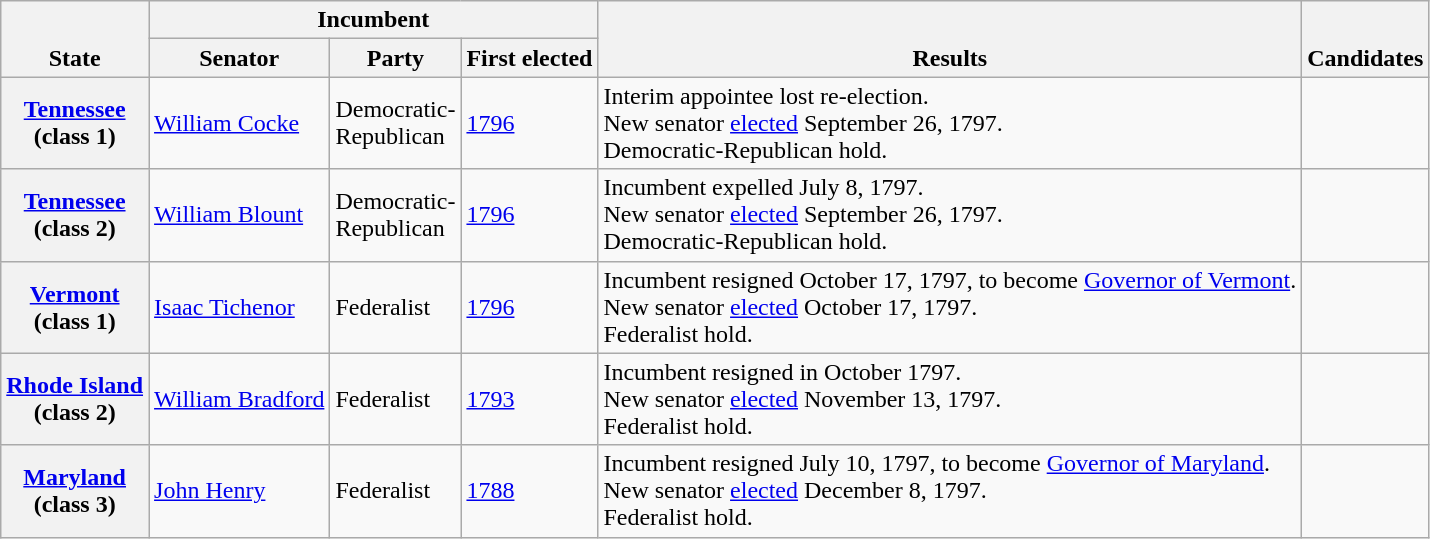<table class=wikitable>
<tr valign=bottom>
<th rowspan=2>State</th>
<th colspan=3>Incumbent</th>
<th rowspan=2>Results</th>
<th rowspan=2>Candidates</th>
</tr>
<tr>
<th>Senator</th>
<th>Party</th>
<th>First elected</th>
</tr>
<tr>
<th><a href='#'>Tennessee</a><br>(class 1)</th>
<td><a href='#'>William Cocke</a></td>
<td>Democratic-<br>Republican</td>
<td><a href='#'>1796</a></td>
<td>Interim appointee lost re-election.<br>New senator <a href='#'>elected</a> September 26, 1797.<br>Democratic-Republican hold.</td>
<td nowrap></td>
</tr>
<tr>
<th><a href='#'>Tennessee</a><br>(class 2)</th>
<td><a href='#'>William Blount</a></td>
<td>Democratic-<br>Republican</td>
<td><a href='#'>1796</a></td>
<td>Incumbent expelled July 8, 1797.<br>New senator <a href='#'>elected</a> September 26, 1797.<br>Democratic-Republican hold.</td>
<td nowrap></td>
</tr>
<tr>
<th><a href='#'>Vermont</a><br>(class 1)</th>
<td><a href='#'>Isaac Tichenor</a></td>
<td>Federalist</td>
<td><a href='#'>1796 </a></td>
<td>Incumbent resigned October 17, 1797, to become <a href='#'>Governor of Vermont</a>.<br>New senator <a href='#'>elected</a> October 17, 1797.<br>Federalist hold.</td>
<td nowrap></td>
</tr>
<tr>
<th><a href='#'>Rhode Island</a><br>(class 2)</th>
<td><a href='#'>William Bradford</a></td>
<td>Federalist</td>
<td><a href='#'>1793</a></td>
<td>Incumbent resigned in October 1797.<br>New senator <a href='#'>elected</a> November 13, 1797.<br>Federalist hold.</td>
<td nowrap></td>
</tr>
<tr>
<th><a href='#'>Maryland</a><br>(class 3)</th>
<td><a href='#'>John Henry</a></td>
<td>Federalist</td>
<td><a href='#'>1788</a></td>
<td>Incumbent resigned July 10, 1797, to become <a href='#'>Governor of Maryland</a>.<br>New senator <a href='#'>elected</a> December 8, 1797.<br>Federalist hold.</td>
<td nowrap></td>
</tr>
</table>
